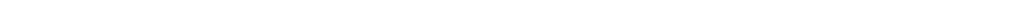<table style="width:66%; text-align:center;">
<tr style="color:white;">
<td style="background:"><strong>4</strong></td>
<td style="background:"><strong>4</strong></td>
<td style="background:"><strong>7</strong></td>
<td style="background:"><strong>1</strong></td>
<td style="background:"><strong>8</strong></td>
</tr>
</table>
